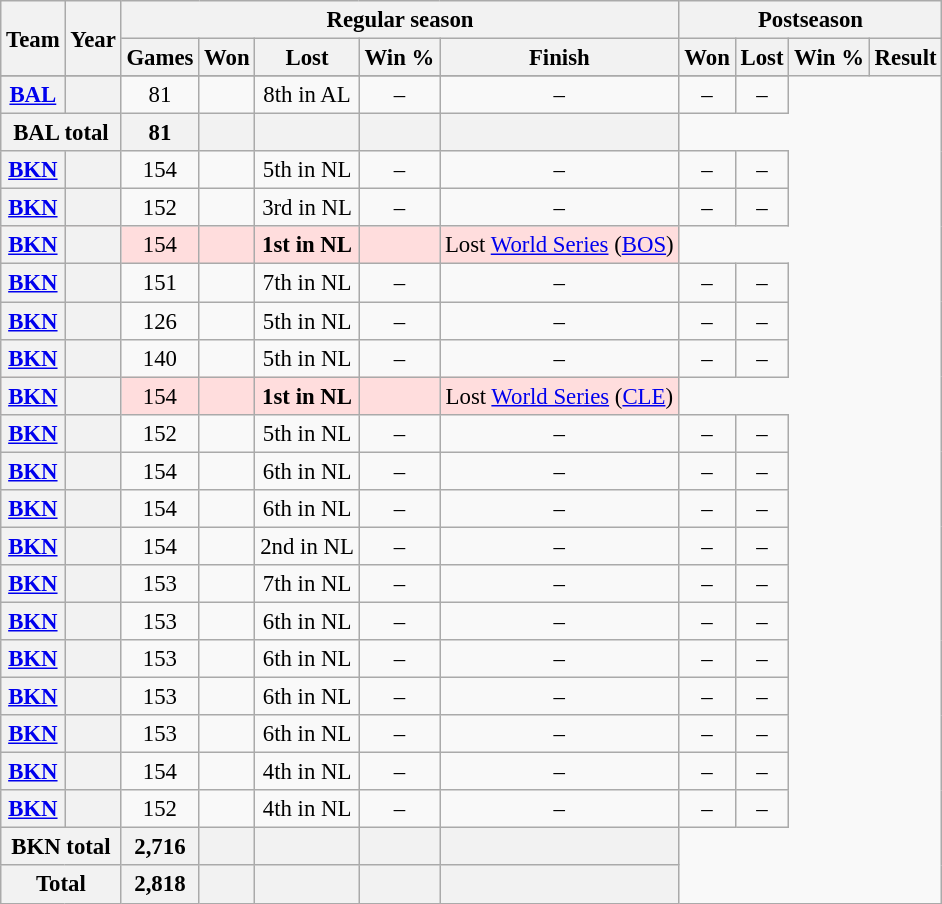<table class="wikitable" style="font-size: 95%; text-align:center;">
<tr>
<th rowspan="2">Team</th>
<th rowspan="2">Year</th>
<th colspan="5">Regular season</th>
<th colspan="4">Postseason</th>
</tr>
<tr>
<th>Games</th>
<th>Won</th>
<th>Lost</th>
<th>Win %</th>
<th>Finish</th>
<th>Won</th>
<th>Lost</th>
<th>Win %</th>
<th>Result</th>
</tr>
<tr>
</tr>
<tr>
<th><a href='#'>BAL</a></th>
<th></th>
<td>81</td>
<td></td>
<td>8th in AL</td>
<td>–</td>
<td>–</td>
<td>–</td>
<td>–</td>
</tr>
<tr>
<th colspan="2">BAL total</th>
<th>81</th>
<th></th>
<th></th>
<th></th>
<th></th>
</tr>
<tr>
<th><a href='#'>BKN</a></th>
<th></th>
<td>154</td>
<td></td>
<td>5th in NL</td>
<td>–</td>
<td>–</td>
<td>–</td>
<td>–</td>
</tr>
<tr>
<th><a href='#'>BKN</a></th>
<th></th>
<td>152</td>
<td></td>
<td>3rd in NL</td>
<td>–</td>
<td>–</td>
<td>–</td>
<td>–</td>
</tr>
<tr style="background:#fdd">
<th><a href='#'>BKN</a></th>
<th></th>
<td>154</td>
<td></td>
<td><strong>1st in NL</strong></td>
<td></td>
<td>Lost <a href='#'>World Series</a> (<a href='#'>BOS</a>)</td>
</tr>
<tr>
<th><a href='#'>BKN</a></th>
<th></th>
<td>151</td>
<td></td>
<td>7th in NL</td>
<td>–</td>
<td>–</td>
<td>–</td>
<td>–</td>
</tr>
<tr>
<th><a href='#'>BKN</a></th>
<th></th>
<td>126</td>
<td></td>
<td>5th in NL</td>
<td>–</td>
<td>–</td>
<td>–</td>
<td>–</td>
</tr>
<tr>
<th><a href='#'>BKN</a></th>
<th></th>
<td>140</td>
<td></td>
<td>5th in NL</td>
<td>–</td>
<td>–</td>
<td>–</td>
<td>–</td>
</tr>
<tr style="background:#fdd">
<th><a href='#'>BKN</a></th>
<th></th>
<td>154</td>
<td></td>
<td><strong>1st in NL</strong></td>
<td></td>
<td>Lost <a href='#'>World Series</a> (<a href='#'>CLE</a>)</td>
</tr>
<tr>
<th><a href='#'>BKN</a></th>
<th></th>
<td>152</td>
<td></td>
<td>5th in NL</td>
<td>–</td>
<td>–</td>
<td>–</td>
<td>–</td>
</tr>
<tr>
<th><a href='#'>BKN</a></th>
<th></th>
<td>154</td>
<td></td>
<td>6th in NL</td>
<td>–</td>
<td>–</td>
<td>–</td>
<td>–</td>
</tr>
<tr>
<th><a href='#'>BKN</a></th>
<th></th>
<td>154</td>
<td></td>
<td>6th in NL</td>
<td>–</td>
<td>–</td>
<td>–</td>
<td>–</td>
</tr>
<tr>
<th><a href='#'>BKN</a></th>
<th></th>
<td>154</td>
<td></td>
<td>2nd in NL</td>
<td>–</td>
<td>–</td>
<td>–</td>
<td>–</td>
</tr>
<tr>
<th><a href='#'>BKN</a></th>
<th></th>
<td>153</td>
<td></td>
<td>7th in NL</td>
<td>–</td>
<td>–</td>
<td>–</td>
<td>–</td>
</tr>
<tr>
<th><a href='#'>BKN</a></th>
<th></th>
<td>153</td>
<td></td>
<td>6th in NL</td>
<td>–</td>
<td>–</td>
<td>–</td>
<td>–</td>
</tr>
<tr>
<th><a href='#'>BKN</a></th>
<th></th>
<td>153</td>
<td></td>
<td>6th in NL</td>
<td>–</td>
<td>–</td>
<td>–</td>
<td>–</td>
</tr>
<tr>
<th><a href='#'>BKN</a></th>
<th></th>
<td>153</td>
<td></td>
<td>6th in NL</td>
<td>–</td>
<td>–</td>
<td>–</td>
<td>–</td>
</tr>
<tr>
<th><a href='#'>BKN</a></th>
<th></th>
<td>153</td>
<td></td>
<td>6th in NL</td>
<td>–</td>
<td>–</td>
<td>–</td>
<td>–</td>
</tr>
<tr>
<th><a href='#'>BKN</a></th>
<th></th>
<td>154</td>
<td></td>
<td>4th in NL</td>
<td>–</td>
<td>–</td>
<td>–</td>
<td>–</td>
</tr>
<tr>
<th><a href='#'>BKN</a></th>
<th></th>
<td>152</td>
<td></td>
<td>4th in NL</td>
<td>–</td>
<td>–</td>
<td>–</td>
<td>–</td>
</tr>
<tr>
<th colspan="2">BKN total</th>
<th>2,716</th>
<th></th>
<th></th>
<th></th>
<th></th>
</tr>
<tr>
<th colspan="2">Total</th>
<th>2,818</th>
<th></th>
<th></th>
<th></th>
<th></th>
</tr>
</table>
